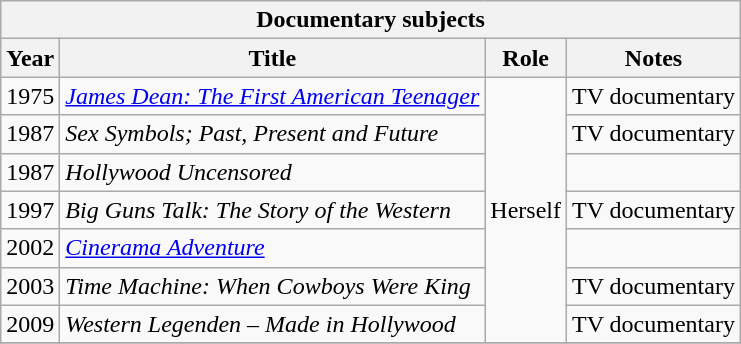<table class="wikitable plainrowheaders sortable">
<tr>
<th colspan=4>Documentary subjects</th>
</tr>
<tr>
<th>Year</th>
<th>Title</th>
<th>Role</th>
<th>Notes</th>
</tr>
<tr>
<td>1975</td>
<td><em><a href='#'>James Dean: The First American Teenager</a></em></td>
<td rowspan="7">Herself</td>
<td>TV documentary</td>
</tr>
<tr>
<td>1987</td>
<td><em>Sex Symbols; Past, Present and Future</em></td>
<td>TV documentary</td>
</tr>
<tr>
<td>1987</td>
<td><em>Hollywood Uncensored</em></td>
<td></td>
</tr>
<tr>
<td>1997</td>
<td><em>Big Guns Talk: The Story of the Western</em></td>
<td>TV documentary</td>
</tr>
<tr>
<td>2002</td>
<td><em><a href='#'>Cinerama Adventure</a></em></td>
<td></td>
</tr>
<tr>
<td>2003</td>
<td><em>Time Machine: When Cowboys Were King</em></td>
<td>TV documentary</td>
</tr>
<tr>
<td>2009</td>
<td><em>Western Legenden – Made in Hollywood</em></td>
<td>TV documentary</td>
</tr>
<tr>
</tr>
</table>
